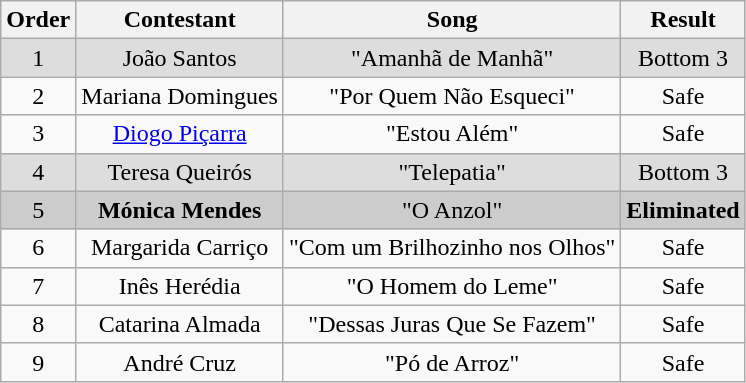<table class="wikitable plainrowheaders" style="text-align:center;">
<tr>
<th>Order</th>
<th>Contestant</th>
<th>Song</th>
<th>Result</th>
</tr>
<tr style="background:#ddd;">
<td>1</td>
<td>João Santos</td>
<td>"Amanhã de Manhã"</td>
<td>Bottom 3</td>
</tr>
<tr>
<td>2</td>
<td>Mariana Domingues</td>
<td>"Por Quem Não Esqueci"</td>
<td>Safe</td>
</tr>
<tr>
<td>3</td>
<td><a href='#'>Diogo Piçarra</a></td>
<td>"Estou Além"</td>
<td>Safe</td>
</tr>
<tr style="background:#ddd;">
<td>4</td>
<td>Teresa Queirós</td>
<td>"Telepatia"</td>
<td>Bottom 3</td>
</tr>
<tr style="background:#ccc;">
<td>5</td>
<td><strong>Mónica Mendes</strong></td>
<td>"O Anzol"</td>
<td><strong>Eliminated</strong></td>
</tr>
<tr>
<td>6</td>
<td>Margarida Carriço</td>
<td>"Com um Brilhozinho nos Olhos"</td>
<td>Safe</td>
</tr>
<tr>
<td>7</td>
<td>Inês Herédia</td>
<td>"O Homem do Leme"</td>
<td>Safe</td>
</tr>
<tr>
<td>8</td>
<td>Catarina Almada</td>
<td>"Dessas Juras Que Se Fazem"</td>
<td>Safe</td>
</tr>
<tr>
<td>9</td>
<td>André Cruz</td>
<td>"Pó de Arroz"</td>
<td>Safe</td>
</tr>
</table>
